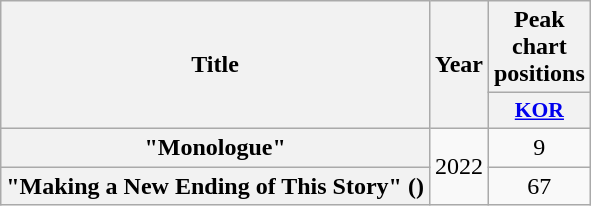<table class="wikitable plainrowheaders" style="text-align:center;">
<tr>
<th scope="col" rowspan="2">Title</th>
<th scope="col" rowspan="2">Year</th>
<th scope="col" colspan="1">Peak chart positions</th>
</tr>
<tr>
<th scope="col" style="width:3em; font-size:90%"><a href='#'>KOR</a><br></th>
</tr>
<tr>
<th scope="row">"Monologue"</th>
<td rowspan="2">2022</td>
<td>9</td>
</tr>
<tr>
<th scope="row">"Making a New Ending of This Story" ()</th>
<td>67</td>
</tr>
</table>
